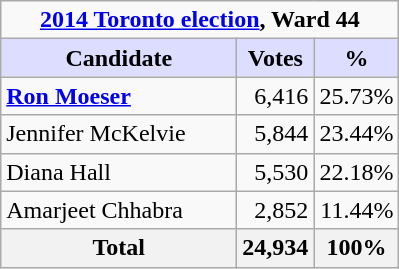<table class="wikitable">
<tr>
<td colspan="3" style="text-align:center;"><strong><a href='#'>2014 Toronto election</a>, Ward 44</strong></td>
</tr>
<tr>
<th style="background:#ddf; width:150px;">Candidate</th>
<th style="background:#ddf;">Votes</th>
<th style="background:#ddf;">%</th>
</tr>
<tr>
<td><strong><a href='#'>Ron Moeser</a></strong></td>
<td align=right>6,416</td>
<td align=right>25.73%</td>
</tr>
<tr>
<td>Jennifer McKelvie</td>
<td align=right>5,844</td>
<td align-right>23.44%</td>
</tr>
<tr>
<td>Diana Hall</td>
<td align=right>5,530</td>
<td align=right>22.18%</td>
</tr>
<tr>
<td>Amarjeet Chhabra</td>
<td align=right>2,852</td>
<td align=right>11.44%</td>
</tr>
<tr>
<th>Total</th>
<th align=right>24,934</th>
<th align=right>100%</th>
</tr>
</table>
